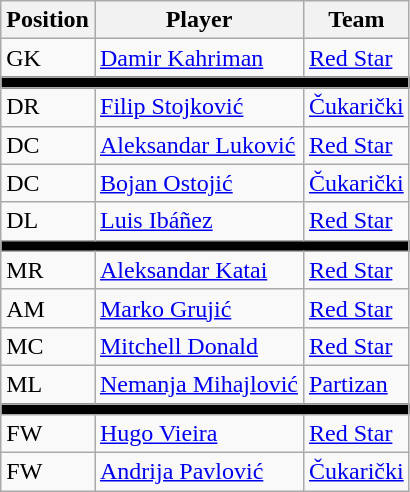<table class="wikitable">
<tr>
<th>Position</th>
<th>Player</th>
<th>Team</th>
</tr>
<tr>
<td>GK</td>
<td> <a href='#'>Damir Kahriman</a></td>
<td><a href='#'>Red Star</a></td>
</tr>
<tr>
<td colspan=3 style="background: black"></td>
</tr>
<tr>
<td>DR</td>
<td> <a href='#'>Filip Stojković</a></td>
<td><a href='#'>Čukarički</a></td>
</tr>
<tr>
<td>DC</td>
<td> <a href='#'>Aleksandar Luković</a></td>
<td><a href='#'>Red Star</a></td>
</tr>
<tr>
<td>DC</td>
<td> <a href='#'>Bojan Ostojić</a></td>
<td><a href='#'>Čukarički</a></td>
</tr>
<tr>
<td>DL</td>
<td> <a href='#'>Luis Ibáñez</a></td>
<td><a href='#'>Red Star</a></td>
</tr>
<tr>
<td colspan=3 style="background: black"></td>
</tr>
<tr>
<td>MR</td>
<td> <a href='#'>Aleksandar Katai</a></td>
<td><a href='#'>Red Star</a></td>
</tr>
<tr>
<td>AM</td>
<td> <a href='#'>Marko Grujić</a></td>
<td><a href='#'>Red Star</a></td>
</tr>
<tr>
<td>MC</td>
<td> <a href='#'>Mitchell Donald</a></td>
<td><a href='#'>Red Star</a></td>
</tr>
<tr>
<td>ML</td>
<td> <a href='#'>Nemanja Mihajlović</a></td>
<td><a href='#'>Partizan</a></td>
</tr>
<tr>
<td colspan=3 style="background: black"></td>
</tr>
<tr>
<td>FW</td>
<td> <a href='#'>Hugo Vieira</a></td>
<td><a href='#'>Red Star</a></td>
</tr>
<tr>
<td>FW</td>
<td> <a href='#'>Andrija Pavlović</a></td>
<td><a href='#'>Čukarički</a></td>
</tr>
</table>
